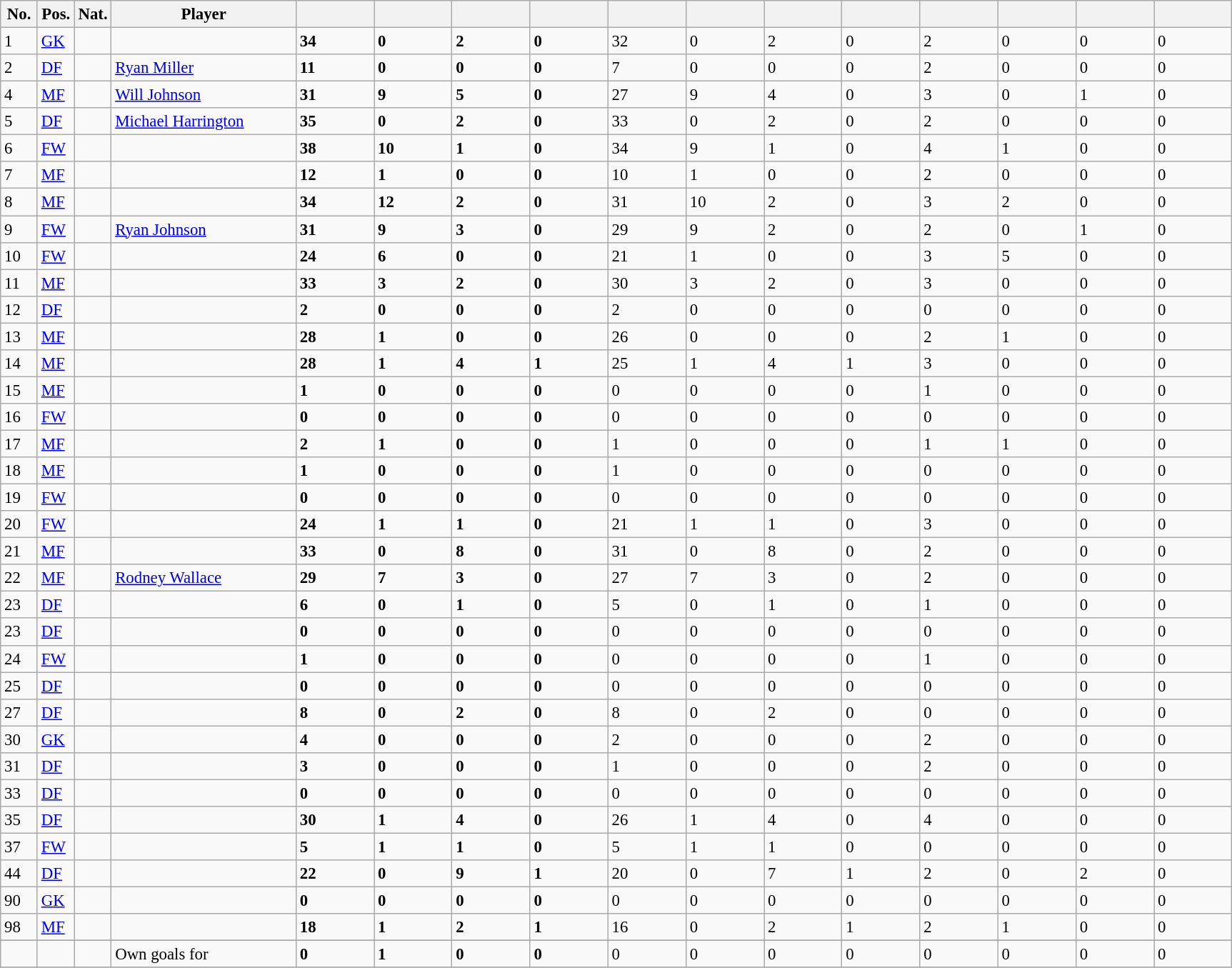<table class="wikitable sortable" style="font-size: 95%">
<tr>
<th width="3%" align="center">No.</th>
<th width="3%" align="center">Pos.</th>
<th width="3%" align="center">Nat.</th>
<th width="15%" align="center">Player</th>
<th width=60 align="center"></th>
<th width=60 align="center"></th>
<th width=60 align="center"></th>
<th width=60 align="center"></th>
<th width=60 align="center"></th>
<th width=60 align="center"></th>
<th width=60 align="center"></th>
<th width=60 align="center"></th>
<th width=60 align="center"></th>
<th width=60 align="center"></th>
<th width=60 align="center"></th>
<th width=60 align="center"></th>
</tr>
<tr>
<td>1</td>
<td><a href='#'>GK</a></td>
<td></td>
<td></td>
<td><strong>34</strong></td>
<td><strong>0</strong></td>
<td><strong>2</strong></td>
<td><strong>0</strong></td>
<td>32</td>
<td>0</td>
<td>2</td>
<td>0</td>
<td>2</td>
<td>0</td>
<td>0</td>
<td>0</td>
</tr>
<tr>
<td>2</td>
<td><a href='#'>DF</a></td>
<td></td>
<td><a href='#'>Ryan Miller</a></td>
<td><strong>11</strong></td>
<td><strong>0</strong></td>
<td><strong>0</strong></td>
<td><strong>0</strong></td>
<td>7</td>
<td>0</td>
<td>0</td>
<td>0</td>
<td>2</td>
<td>0</td>
<td>0</td>
<td>0</td>
</tr>
<tr>
<td>4</td>
<td><a href='#'>MF</a></td>
<td></td>
<td><a href='#'>Will Johnson</a></td>
<td><strong>31</strong></td>
<td><strong>9</strong></td>
<td><strong>5</strong></td>
<td><strong>0</strong></td>
<td>27</td>
<td>9</td>
<td>4</td>
<td>0</td>
<td>3</td>
<td>0</td>
<td>1</td>
<td>0</td>
</tr>
<tr>
<td>5</td>
<td><a href='#'>DF</a></td>
<td></td>
<td><a href='#'>Michael Harrington</a></td>
<td><strong>35</strong></td>
<td><strong>0</strong></td>
<td><strong>2</strong></td>
<td><strong>0</strong></td>
<td>33</td>
<td>0</td>
<td>2</td>
<td>0</td>
<td>2</td>
<td>0</td>
<td>0</td>
<td>0</td>
</tr>
<tr>
<td>6</td>
<td><a href='#'>FW</a></td>
<td></td>
<td></td>
<td><strong>38</strong></td>
<td><strong>10</strong></td>
<td><strong>1</strong></td>
<td><strong>0</strong></td>
<td>34</td>
<td>9</td>
<td>1</td>
<td>0</td>
<td>4</td>
<td>1</td>
<td>0</td>
<td>0</td>
</tr>
<tr>
<td>7</td>
<td><a href='#'>MF</a></td>
<td></td>
<td></td>
<td><strong>12</strong></td>
<td><strong>1</strong></td>
<td><strong>0</strong></td>
<td><strong>0</strong></td>
<td>10</td>
<td>1</td>
<td>0</td>
<td>0</td>
<td>2</td>
<td>0</td>
<td>0</td>
<td>0</td>
</tr>
<tr>
<td>8</td>
<td><a href='#'>MF</a></td>
<td></td>
<td></td>
<td><strong>34</strong></td>
<td><strong>12</strong></td>
<td><strong>2</strong></td>
<td><strong>0</strong></td>
<td>31</td>
<td>10</td>
<td>2</td>
<td>0</td>
<td>3</td>
<td>2</td>
<td>0</td>
<td>0</td>
</tr>
<tr>
<td>9</td>
<td><a href='#'>FW</a></td>
<td></td>
<td><a href='#'>Ryan Johnson</a></td>
<td><strong>31</strong></td>
<td><strong>9</strong></td>
<td><strong>3</strong></td>
<td><strong>0</strong></td>
<td>29</td>
<td>9</td>
<td>2</td>
<td>0</td>
<td>2</td>
<td>0</td>
<td>1</td>
<td>0</td>
</tr>
<tr>
<td>10</td>
<td><a href='#'>FW</a></td>
<td></td>
<td></td>
<td><strong>24</strong></td>
<td><strong>6</strong></td>
<td><strong>0</strong></td>
<td><strong>0</strong></td>
<td>21</td>
<td>1</td>
<td>0</td>
<td>0</td>
<td>3</td>
<td>5</td>
<td>0</td>
<td>0</td>
</tr>
<tr>
<td>11</td>
<td><a href='#'>MF</a></td>
<td></td>
<td></td>
<td><strong>33</strong></td>
<td><strong>3</strong></td>
<td><strong>2</strong></td>
<td><strong>0</strong></td>
<td>30</td>
<td>3</td>
<td>2</td>
<td>0</td>
<td>3</td>
<td>0</td>
<td>0</td>
<td>0</td>
</tr>
<tr>
<td>12</td>
<td><a href='#'>DF</a></td>
<td></td>
<td></td>
<td><strong>2</strong></td>
<td><strong>0</strong></td>
<td><strong>0</strong></td>
<td><strong>0</strong></td>
<td>2</td>
<td>0</td>
<td>0</td>
<td>0</td>
<td>0</td>
<td>0</td>
<td>0</td>
<td>0</td>
</tr>
<tr>
<td>13</td>
<td><a href='#'>MF</a></td>
<td></td>
<td></td>
<td><strong>28</strong></td>
<td><strong>1</strong></td>
<td><strong>0</strong></td>
<td><strong>0</strong></td>
<td>26</td>
<td>0</td>
<td>0</td>
<td>0</td>
<td>2</td>
<td>1</td>
<td>0</td>
<td>0</td>
</tr>
<tr>
<td>14</td>
<td><a href='#'>MF</a></td>
<td></td>
<td></td>
<td><strong>28</strong></td>
<td><strong>1</strong></td>
<td><strong>4</strong></td>
<td><strong>1</strong></td>
<td>25</td>
<td>1</td>
<td>4</td>
<td>1</td>
<td>3</td>
<td>0</td>
<td>0</td>
<td>0</td>
</tr>
<tr>
<td>15</td>
<td><a href='#'>MF</a></td>
<td></td>
<td></td>
<td><strong>1</strong></td>
<td><strong>0</strong></td>
<td><strong>0</strong></td>
<td><strong>0</strong></td>
<td>0</td>
<td>0</td>
<td>0</td>
<td>0</td>
<td>1</td>
<td>0</td>
<td>0</td>
<td>0</td>
</tr>
<tr>
<td>16</td>
<td><a href='#'>FW</a></td>
<td></td>
<td></td>
<td><strong>0</strong></td>
<td><strong>0</strong></td>
<td><strong>0</strong></td>
<td><strong>0</strong></td>
<td>0</td>
<td>0</td>
<td>0</td>
<td>0</td>
<td>0</td>
<td>0</td>
<td>0</td>
<td>0</td>
</tr>
<tr>
<td>17</td>
<td><a href='#'>MF</a></td>
<td></td>
<td></td>
<td><strong>2</strong></td>
<td><strong>1</strong></td>
<td><strong>0</strong></td>
<td><strong>0</strong></td>
<td>1</td>
<td>0</td>
<td>0</td>
<td>0</td>
<td>1</td>
<td>1</td>
<td>0</td>
<td>0</td>
</tr>
<tr>
<td>18</td>
<td><a href='#'>MF</a></td>
<td></td>
<td></td>
<td><strong>1</strong></td>
<td><strong>0</strong></td>
<td><strong>0</strong></td>
<td><strong>0</strong></td>
<td>1</td>
<td>0</td>
<td>0</td>
<td>0</td>
<td>0</td>
<td>0</td>
<td>0</td>
<td>0</td>
</tr>
<tr>
<td>19</td>
<td><a href='#'>FW</a></td>
<td></td>
<td></td>
<td><strong>0</strong></td>
<td><strong>0</strong></td>
<td><strong>0</strong></td>
<td><strong>0</strong></td>
<td>0</td>
<td>0</td>
<td>0</td>
<td>0</td>
<td>0</td>
<td>0</td>
<td>0</td>
<td>0</td>
</tr>
<tr>
<td>20</td>
<td><a href='#'>FW</a></td>
<td></td>
<td></td>
<td><strong>24</strong></td>
<td><strong>1</strong></td>
<td><strong>1</strong></td>
<td><strong>0</strong></td>
<td>21</td>
<td>1</td>
<td>1</td>
<td>0</td>
<td>3</td>
<td>0</td>
<td>0</td>
<td>0</td>
</tr>
<tr>
<td>21</td>
<td><a href='#'>MF</a></td>
<td></td>
<td></td>
<td><strong>33</strong></td>
<td><strong>0</strong></td>
<td><strong>8</strong></td>
<td><strong>0</strong></td>
<td>31</td>
<td>0</td>
<td>8</td>
<td>0</td>
<td>2</td>
<td>0</td>
<td>0</td>
<td>0</td>
</tr>
<tr>
<td>22</td>
<td><a href='#'>MF</a></td>
<td></td>
<td><a href='#'>Rodney Wallace</a></td>
<td><strong>29</strong></td>
<td><strong>7</strong></td>
<td><strong>3</strong></td>
<td><strong>0</strong></td>
<td>27</td>
<td>7</td>
<td>3</td>
<td>0</td>
<td>2</td>
<td>0</td>
<td>0</td>
<td>0</td>
</tr>
<tr>
<td>23</td>
<td><a href='#'>DF</a></td>
<td></td>
<td></td>
<td><strong>6</strong></td>
<td><strong>0</strong></td>
<td><strong>1</strong></td>
<td><strong>0</strong></td>
<td>5</td>
<td>0</td>
<td>1</td>
<td>0</td>
<td>1</td>
<td>0</td>
<td>0</td>
<td>0</td>
</tr>
<tr>
<td>23</td>
<td><a href='#'>DF</a></td>
<td></td>
<td></td>
<td><strong>0</strong></td>
<td><strong>0</strong></td>
<td><strong>0</strong></td>
<td><strong>0</strong></td>
<td>0</td>
<td>0</td>
<td>0</td>
<td>0</td>
<td>0</td>
<td>0</td>
<td>0</td>
<td>0</td>
</tr>
<tr>
<td>24</td>
<td><a href='#'>FW</a></td>
<td></td>
<td></td>
<td><strong>1</strong></td>
<td><strong>0</strong></td>
<td><strong>0</strong></td>
<td><strong>0</strong></td>
<td>0</td>
<td>0</td>
<td>0</td>
<td>0</td>
<td>1</td>
<td>0</td>
<td>0</td>
<td>0</td>
</tr>
<tr>
<td>25</td>
<td><a href='#'>DF</a></td>
<td></td>
<td></td>
<td><strong>0</strong></td>
<td><strong>0</strong></td>
<td><strong>0</strong></td>
<td><strong>0</strong></td>
<td>0</td>
<td>0</td>
<td>0</td>
<td>0</td>
<td>0</td>
<td>0</td>
<td>0</td>
<td>0</td>
</tr>
<tr>
<td>27</td>
<td><a href='#'>DF</a></td>
<td></td>
<td></td>
<td><strong>8</strong></td>
<td><strong>0</strong></td>
<td><strong>2</strong></td>
<td><strong>0</strong></td>
<td>8</td>
<td>0</td>
<td>2</td>
<td>0</td>
<td>0</td>
<td>0</td>
<td>0</td>
<td>0</td>
</tr>
<tr>
<td>30</td>
<td><a href='#'>GK</a></td>
<td></td>
<td></td>
<td><strong>4</strong></td>
<td><strong>0</strong></td>
<td><strong>0</strong></td>
<td><strong>0</strong></td>
<td>2</td>
<td>0</td>
<td>0</td>
<td>0</td>
<td>2</td>
<td>0</td>
<td>0</td>
<td>0</td>
</tr>
<tr>
<td>31</td>
<td><a href='#'>DF</a></td>
<td></td>
<td></td>
<td><strong>3</strong></td>
<td><strong>0</strong></td>
<td><strong>0</strong></td>
<td><strong>0</strong></td>
<td>1</td>
<td>0</td>
<td>0</td>
<td>0</td>
<td>2</td>
<td>0</td>
<td>0</td>
<td>0</td>
</tr>
<tr>
<td>33</td>
<td><a href='#'>DF</a></td>
<td></td>
<td></td>
<td><strong>0</strong></td>
<td><strong>0</strong></td>
<td><strong>0</strong></td>
<td><strong>0</strong></td>
<td>0</td>
<td>0</td>
<td>0</td>
<td>0</td>
<td>0</td>
<td>0</td>
<td>0</td>
<td>0</td>
</tr>
<tr>
<td>35</td>
<td><a href='#'>DF</a></td>
<td></td>
<td></td>
<td><strong>30</strong></td>
<td><strong>1</strong></td>
<td><strong>4</strong></td>
<td><strong>0</strong></td>
<td>26</td>
<td>1</td>
<td>4</td>
<td>0</td>
<td>4</td>
<td>0</td>
<td>0</td>
<td>0</td>
</tr>
<tr>
<td>37</td>
<td><a href='#'>FW</a></td>
<td></td>
<td></td>
<td><strong>5</strong></td>
<td><strong>1</strong></td>
<td><strong>1</strong></td>
<td><strong>0</strong></td>
<td>5</td>
<td>1</td>
<td>1</td>
<td>0</td>
<td>0</td>
<td>0</td>
<td>0</td>
<td>0</td>
</tr>
<tr>
<td>44</td>
<td><a href='#'>DF</a></td>
<td></td>
<td></td>
<td><strong>22</strong></td>
<td><strong>0</strong></td>
<td><strong>9</strong></td>
<td><strong>1</strong></td>
<td>20</td>
<td>0</td>
<td>7</td>
<td>1</td>
<td>2</td>
<td>0</td>
<td>2</td>
<td>0</td>
</tr>
<tr>
<td>90</td>
<td><a href='#'>GK</a></td>
<td></td>
<td></td>
<td><strong>0</strong></td>
<td><strong>0</strong></td>
<td><strong>0</strong></td>
<td><strong>0</strong></td>
<td>0</td>
<td>0</td>
<td>0</td>
<td>0</td>
<td>0</td>
<td>0</td>
<td>0</td>
<td>0</td>
</tr>
<tr>
<td>98</td>
<td><a href='#'>MF</a></td>
<td></td>
<td></td>
<td><strong>18</strong></td>
<td><strong>1</strong></td>
<td><strong>2</strong></td>
<td><strong>1</strong></td>
<td>16</td>
<td>0</td>
<td>2</td>
<td>1</td>
<td>2</td>
<td>1</td>
<td>0</td>
<td>0</td>
</tr>
<tr>
</tr>
<tr class="sortbottom">
<td></td>
<td></td>
<td></td>
<td>Own goals for</td>
<td><strong>0</strong></td>
<td><strong>1</strong></td>
<td><strong>0</strong></td>
<td><strong>0</strong></td>
<td>0</td>
<td>0</td>
<td>0</td>
<td>0</td>
<td>0</td>
<td>0</td>
<td>0</td>
<td>0</td>
</tr>
<tr>
</tr>
</table>
